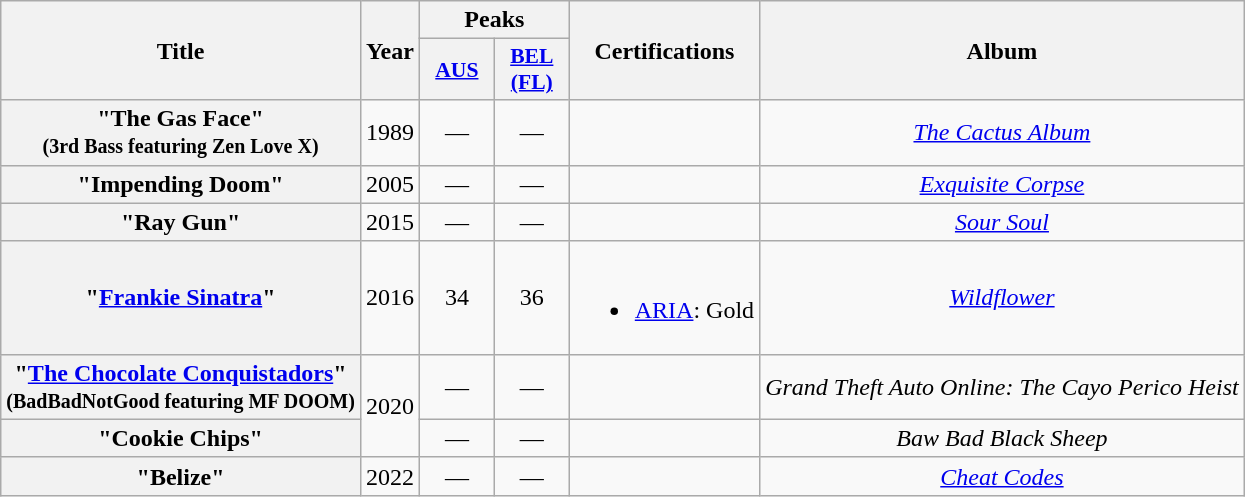<table class="wikitable plainrowheaders" style="text-align:center;">
<tr>
<th scope="col" rowspan="2">Title</th>
<th scope="col" rowspan="2">Year</th>
<th scope="col" colspan="2">Peaks</th>
<th scope="col" rowspan="2">Certifications</th>
<th scope="col" rowspan="2">Album</th>
</tr>
<tr>
<th scope="col" style="width:3em;font-size:90%;"><a href='#'>AUS</a><br></th>
<th scope="col" style="width:3em;font-size:90%;"><a href='#'>BEL<br>(FL)</a><br></th>
</tr>
<tr>
<th scope="row">"The Gas Face"<br><small>(3rd Bass featuring Zen Love X)</small></th>
<td>1989</td>
<td>—</td>
<td>—</td>
<td></td>
<td><em><a href='#'>The Cactus Album</a></em></td>
</tr>
<tr>
<th scope="row">"Impending Doom"<br></th>
<td>2005</td>
<td>—</td>
<td>—</td>
<td></td>
<td><em><a href='#'>Exquisite Corpse</a></em></td>
</tr>
<tr>
<th scope="row">"Ray Gun"<br></th>
<td>2015</td>
<td>—</td>
<td>—</td>
<td></td>
<td><em><a href='#'>Sour Soul</a></em></td>
</tr>
<tr>
<th scope="row">"<a href='#'>Frankie Sinatra</a>"<br></th>
<td>2016</td>
<td>34</td>
<td>36</td>
<td><br><ul><li><a href='#'>ARIA</a>: Gold</li></ul></td>
<td><em><a href='#'>Wildflower</a></em></td>
</tr>
<tr>
<th scope="row">"<a href='#'>The Chocolate Conquistadors</a>"<br><small>(BadBadNotGood featuring MF DOOM)</small></th>
<td rowspan="2">2020</td>
<td>—</td>
<td>—</td>
<td></td>
<td><em>Grand Theft Auto Online: The Cayo Perico Heist</em></td>
</tr>
<tr>
<th scope="row">"Cookie Chips"<br></th>
<td>—</td>
<td>—</td>
<td></td>
<td><em>Baw Bad Black Sheep</em></td>
</tr>
<tr>
<th scope="row">"Belize"<br></th>
<td>2022</td>
<td>—</td>
<td>—</td>
<td></td>
<td><em><a href='#'>Cheat Codes</a></em></td>
</tr>
</table>
